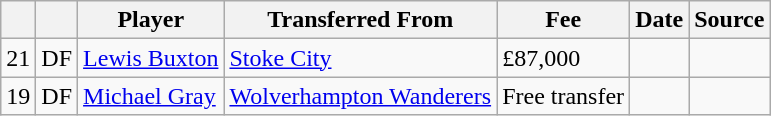<table class="wikitable plainrowheaders sortable">
<tr>
<th></th>
<th></th>
<th scope=col>Player</th>
<th>Transferred From</th>
<th scope=col>Fee</th>
<th scope=col>Date</th>
<th>Source</th>
</tr>
<tr>
<td align=center>21</td>
<td align=center>DF</td>
<td> <a href='#'>Lewis Buxton</a></td>
<td> <a href='#'>Stoke City</a></td>
<td>£87,000</td>
<td></td>
<td></td>
</tr>
<tr>
<td align=center>19</td>
<td align=center>DF</td>
<td> <a href='#'>Michael Gray</a></td>
<td> <a href='#'>Wolverhampton Wanderers</a></td>
<td>Free transfer</td>
<td></td>
<td></td>
</tr>
</table>
